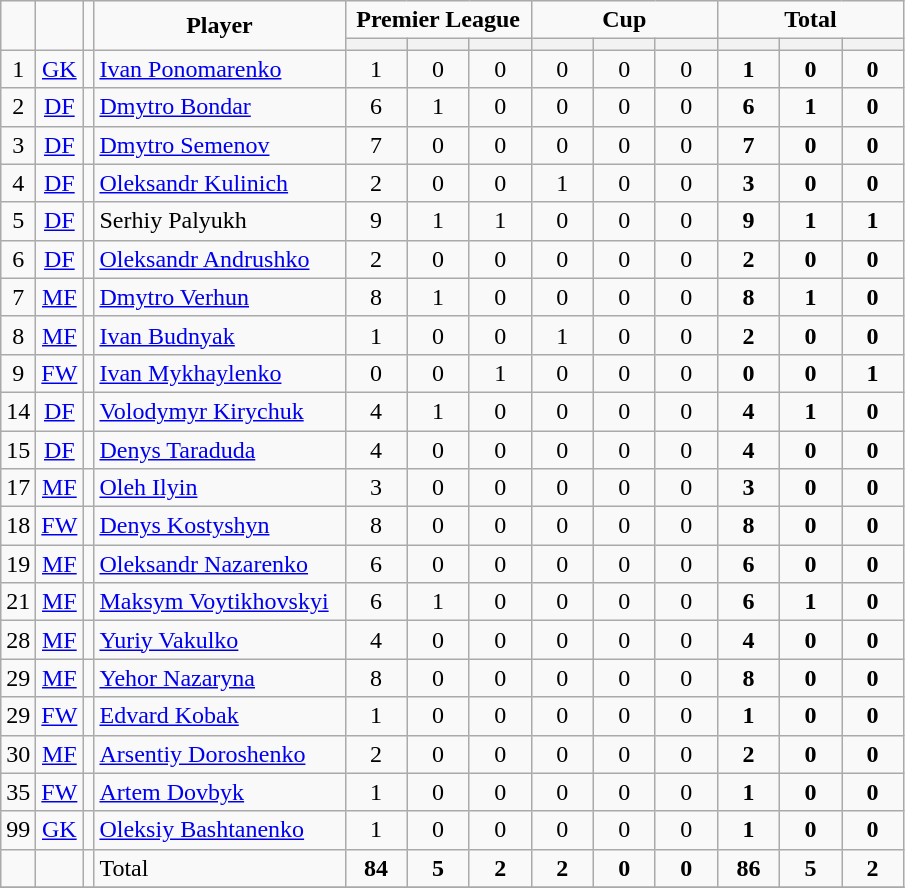<table class="wikitable" style="text-align:center;">
<tr>
<td rowspan="2" !width=15><strong></strong></td>
<td rowspan="2" !width=15><strong></strong></td>
<td rowspan="2" !width=15><strong></strong></td>
<td rowspan="2" ! style="width:160px;"><strong>Player</strong></td>
<td colspan="3"><strong>Premier League</strong></td>
<td colspan="3"><strong>Cup</strong></td>
<td colspan="3"><strong>Total</strong></td>
</tr>
<tr>
<th width=34; background:#fe9;"></th>
<th width=34; background:#fe9;"></th>
<th width=34; background:#ff8888;"></th>
<th width=34; background:#fe9;"></th>
<th width=34; background:#fe9;"></th>
<th width=34; background:#ff8888;"></th>
<th width=34; background:#fe9;"></th>
<th width=34; background:#fe9;"></th>
<th width=34; background:#ff8888;"></th>
</tr>
<tr>
<td>1</td>
<td><a href='#'>GK</a></td>
<td></td>
<td align=left><a href='#'>Ivan Ponomarenko</a></td>
<td>1</td>
<td>0</td>
<td>0</td>
<td>0</td>
<td>0</td>
<td>0</td>
<td><strong>1</strong></td>
<td><strong>0</strong></td>
<td><strong>0</strong></td>
</tr>
<tr>
<td>2</td>
<td><a href='#'>DF</a></td>
<td></td>
<td align=left><a href='#'>Dmytro Bondar</a></td>
<td>6</td>
<td>1</td>
<td>0</td>
<td>0</td>
<td>0</td>
<td>0</td>
<td><strong>6</strong></td>
<td><strong>1</strong></td>
<td><strong>0</strong></td>
</tr>
<tr>
<td>3</td>
<td><a href='#'>DF</a></td>
<td></td>
<td align=left><a href='#'>Dmytro Semenov</a></td>
<td>7</td>
<td>0</td>
<td>0</td>
<td>0</td>
<td>0</td>
<td>0</td>
<td><strong>7</strong></td>
<td><strong>0</strong></td>
<td><strong>0</strong></td>
</tr>
<tr>
<td>4</td>
<td><a href='#'>DF</a></td>
<td></td>
<td align=left><a href='#'>Oleksandr Kulinich</a></td>
<td>2</td>
<td>0</td>
<td>0</td>
<td>1</td>
<td>0</td>
<td>0</td>
<td><strong>3</strong></td>
<td><strong>0</strong></td>
<td><strong>0</strong></td>
</tr>
<tr>
<td>5</td>
<td><a href='#'>DF</a></td>
<td></td>
<td align=left>Serhiy Palyukh</td>
<td>9</td>
<td>1</td>
<td>1</td>
<td>0</td>
<td>0</td>
<td>0</td>
<td><strong>9</strong></td>
<td><strong>1</strong></td>
<td><strong>1</strong></td>
</tr>
<tr>
<td>6</td>
<td><a href='#'>DF</a></td>
<td></td>
<td align=left><a href='#'>Oleksandr Andrushko</a></td>
<td>2</td>
<td>0</td>
<td>0</td>
<td>0</td>
<td>0</td>
<td>0</td>
<td><strong>2</strong></td>
<td><strong>0</strong></td>
<td><strong>0</strong></td>
</tr>
<tr>
<td>7</td>
<td><a href='#'>MF</a></td>
<td></td>
<td align=left><a href='#'>Dmytro Verhun</a></td>
<td>8</td>
<td>1</td>
<td>0</td>
<td>0</td>
<td>0</td>
<td>0</td>
<td><strong>8</strong></td>
<td><strong>1</strong></td>
<td><strong>0</strong></td>
</tr>
<tr>
<td>8</td>
<td><a href='#'>MF</a></td>
<td></td>
<td align=left><a href='#'>Ivan Budnyak</a></td>
<td>1</td>
<td>0</td>
<td>0</td>
<td>1</td>
<td>0</td>
<td>0</td>
<td><strong>2</strong></td>
<td><strong>0</strong></td>
<td><strong>0</strong></td>
</tr>
<tr>
<td>9</td>
<td><a href='#'>FW</a></td>
<td></td>
<td align=left><a href='#'>Ivan Mykhaylenko</a></td>
<td>0</td>
<td>0</td>
<td>1</td>
<td>0</td>
<td>0</td>
<td>0</td>
<td><strong>0</strong></td>
<td><strong>0</strong></td>
<td><strong>1</strong></td>
</tr>
<tr>
<td>14</td>
<td><a href='#'>DF</a></td>
<td></td>
<td align=left><a href='#'>Volodymyr Kirychuk</a></td>
<td>4</td>
<td>1</td>
<td>0</td>
<td>0</td>
<td>0</td>
<td>0</td>
<td><strong>4</strong></td>
<td><strong>1</strong></td>
<td><strong>0</strong></td>
</tr>
<tr>
<td>15</td>
<td><a href='#'>DF</a></td>
<td></td>
<td align=left><a href='#'>Denys Taraduda</a></td>
<td>4</td>
<td>0</td>
<td>0</td>
<td>0</td>
<td>0</td>
<td>0</td>
<td><strong>4</strong></td>
<td><strong>0</strong></td>
<td><strong>0</strong></td>
</tr>
<tr>
<td>17</td>
<td><a href='#'>MF</a></td>
<td></td>
<td align=left><a href='#'>Oleh Ilyin</a></td>
<td>3</td>
<td>0</td>
<td>0</td>
<td>0</td>
<td>0</td>
<td>0</td>
<td><strong>3</strong></td>
<td><strong>0</strong></td>
<td><strong>0</strong></td>
</tr>
<tr>
<td>18</td>
<td><a href='#'>FW</a></td>
<td></td>
<td align=left><a href='#'>Denys Kostyshyn</a></td>
<td>8</td>
<td>0</td>
<td>0</td>
<td>0</td>
<td>0</td>
<td>0</td>
<td><strong>8</strong></td>
<td><strong>0</strong></td>
<td><strong>0</strong></td>
</tr>
<tr>
<td>19</td>
<td><a href='#'>MF</a></td>
<td></td>
<td align=left><a href='#'>Oleksandr Nazarenko</a></td>
<td>6</td>
<td>0</td>
<td>0</td>
<td>0</td>
<td>0</td>
<td>0</td>
<td><strong>6</strong></td>
<td><strong>0</strong></td>
<td><strong>0</strong></td>
</tr>
<tr>
<td>21</td>
<td><a href='#'>MF</a></td>
<td></td>
<td align=left><a href='#'>Maksym Voytikhovskyi</a></td>
<td>6</td>
<td>1</td>
<td>0</td>
<td>0</td>
<td>0</td>
<td>0</td>
<td><strong>6</strong></td>
<td><strong>1</strong></td>
<td><strong>0</strong></td>
</tr>
<tr>
<td>28</td>
<td><a href='#'>MF</a></td>
<td></td>
<td align=left><a href='#'>Yuriy Vakulko</a></td>
<td>4</td>
<td>0</td>
<td>0</td>
<td>0</td>
<td>0</td>
<td>0</td>
<td><strong>4</strong></td>
<td><strong>0</strong></td>
<td><strong>0</strong></td>
</tr>
<tr>
<td>29</td>
<td><a href='#'>MF</a></td>
<td></td>
<td align=left><a href='#'>Yehor Nazaryna</a></td>
<td>8</td>
<td>0</td>
<td>0</td>
<td>0</td>
<td>0</td>
<td>0</td>
<td><strong>8</strong></td>
<td><strong>0</strong></td>
<td><strong>0</strong></td>
</tr>
<tr>
<td>29</td>
<td><a href='#'>FW</a></td>
<td></td>
<td align=left><a href='#'>Edvard Kobak</a></td>
<td>1</td>
<td>0</td>
<td>0</td>
<td>0</td>
<td>0</td>
<td>0</td>
<td><strong>1</strong></td>
<td><strong>0</strong></td>
<td><strong>0</strong></td>
</tr>
<tr>
<td>30</td>
<td><a href='#'>MF</a></td>
<td></td>
<td align=left><a href='#'>Arsentiy Doroshenko</a></td>
<td>2</td>
<td>0</td>
<td>0</td>
<td>0</td>
<td>0</td>
<td>0</td>
<td><strong>2</strong></td>
<td><strong>0</strong></td>
<td><strong>0</strong></td>
</tr>
<tr>
<td>35</td>
<td><a href='#'>FW</a></td>
<td></td>
<td align=left><a href='#'>Artem Dovbyk</a></td>
<td>1</td>
<td>0</td>
<td>0</td>
<td>0</td>
<td>0</td>
<td>0</td>
<td><strong>1</strong></td>
<td><strong>0</strong></td>
<td><strong>0</strong></td>
</tr>
<tr>
<td>99</td>
<td><a href='#'>GK</a></td>
<td></td>
<td align=left><a href='#'>Oleksiy Bashtanenko</a></td>
<td>1</td>
<td>0</td>
<td>0</td>
<td>0</td>
<td>0</td>
<td>0</td>
<td><strong>1</strong></td>
<td><strong>0</strong></td>
<td><strong>0</strong></td>
</tr>
<tr>
<td></td>
<td></td>
<td></td>
<td align=left>Total</td>
<td><strong>84</strong></td>
<td><strong>5</strong></td>
<td><strong>2</strong></td>
<td><strong>2</strong></td>
<td><strong>0</strong></td>
<td><strong>0</strong></td>
<td><strong>86</strong></td>
<td><strong>5</strong></td>
<td><strong>2</strong></td>
</tr>
<tr>
</tr>
</table>
